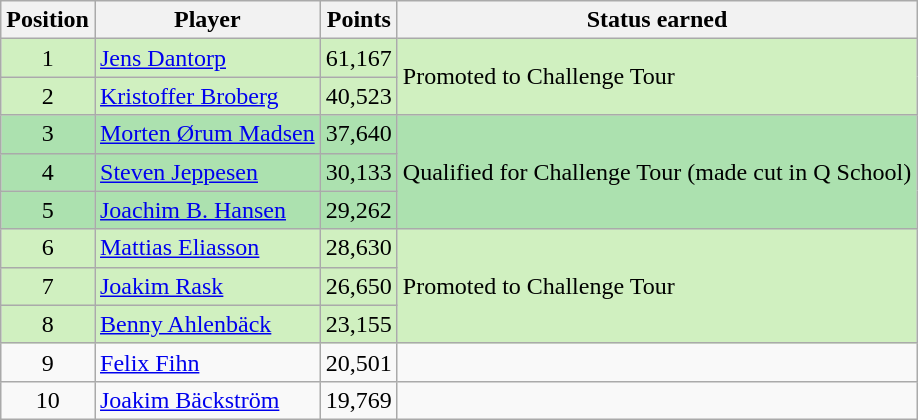<table class=wikitable>
<tr>
<th>Position</th>
<th>Player</th>
<th>Points</th>
<th>Status earned</th>
</tr>
<tr style="background:#D0F0C0;">
<td align=center>1</td>
<td> <a href='#'>Jens Dantorp</a></td>
<td align=center>61,167</td>
<td rowspan=2>Promoted to Challenge Tour</td>
</tr>
<tr style="background:#D0F0C0;">
<td align=center>2</td>
<td> <a href='#'>Kristoffer Broberg</a></td>
<td align=center>40,523</td>
</tr>
<tr style="background:#ACE1AF;">
<td align=center>3</td>
<td> <a href='#'>Morten Ørum Madsen</a></td>
<td align=center>37,640</td>
<td rowspan=3>Qualified for Challenge Tour (made cut in Q School)</td>
</tr>
<tr style="background:#ACE1AF;">
<td align=center>4</td>
<td> <a href='#'>Steven Jeppesen</a></td>
<td align=center>30,133</td>
</tr>
<tr style="background:#ACE1AF;">
<td align=center>5</td>
<td> <a href='#'>Joachim B. Hansen</a></td>
<td align=center>29,262</td>
</tr>
<tr style="background:#D0F0C0;">
<td align=center>6</td>
<td> <a href='#'>Mattias Eliasson</a></td>
<td align=center>28,630</td>
<td rowspan=3>Promoted to Challenge Tour</td>
</tr>
<tr style="background:#D0F0C0;">
<td align=center>7</td>
<td> <a href='#'>Joakim Rask</a></td>
<td align=center>26,650</td>
</tr>
<tr style="background:#D0F0C0;">
<td align=center>8</td>
<td> <a href='#'>Benny Ahlenbäck</a></td>
<td align=center>23,155</td>
</tr>
<tr>
<td align=center>9</td>
<td> <a href='#'>Felix Fihn</a></td>
<td align=center>20,501</td>
<td></td>
</tr>
<tr>
<td align=center>10</td>
<td> <a href='#'>Joakim Bäckström</a></td>
<td align=center>19,769</td>
<td></td>
</tr>
</table>
